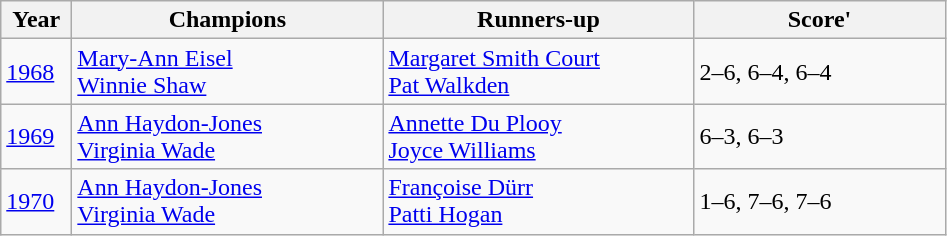<table class="wikitable">
<tr>
<th style="width:40px">Year</th>
<th style="width:200px">Champions</th>
<th style="width:200px">Runners-up</th>
<th style="width:160px" class="unsortable">Score'</th>
</tr>
<tr>
<td><a href='#'>1968</a></td>
<td>  <a href='#'>Mary-Ann Eisel</a>  <br>   <a href='#'>Winnie Shaw</a></td>
<td> <a href='#'>Margaret Smith Court</a> <br>  <a href='#'>Pat Walkden</a></td>
<td>2–6, 6–4, 6–4</td>
</tr>
<tr>
<td><a href='#'>1969</a></td>
<td>  <a href='#'>Ann Haydon-Jones</a>   <br>   <a href='#'>Virginia Wade</a></td>
<td> <a href='#'>Annette Du Plooy</a> <br>  <a href='#'>Joyce Williams</a></td>
<td>6–3, 6–3</td>
</tr>
<tr>
<td><a href='#'>1970</a></td>
<td>  <a href='#'>Ann Haydon-Jones</a>   <br>   <a href='#'>Virginia Wade</a></td>
<td> <a href='#'>Françoise Dürr</a> <br>  <a href='#'>Patti Hogan</a></td>
<td>1–6, 7–6, 7–6 </td>
</tr>
</table>
